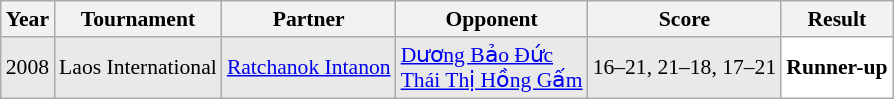<table class="sortable wikitable" style="font-size: 90%;">
<tr>
<th>Year</th>
<th>Tournament</th>
<th>Partner</th>
<th>Opponent</th>
<th>Score</th>
<th>Result</th>
</tr>
<tr style="background:#E9E9E9">
<td align="center">2008</td>
<td align="left">Laos International</td>
<td align="left"> <a href='#'>Ratchanok Intanon</a></td>
<td align="left"> <a href='#'>Dương Bảo Đức</a> <br>  <a href='#'>Thái Thị Hồng Gấm</a></td>
<td align="left">16–21, 21–18, 17–21</td>
<td style="text-align:left; background:white"> <strong>Runner-up</strong></td>
</tr>
</table>
